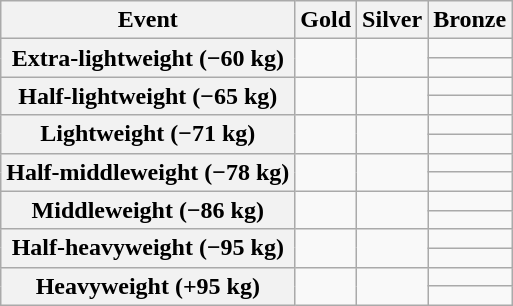<table class="wikitable">
<tr>
<th colspan="1">Event</th>
<th colspan="1">Gold</th>
<th colspan="1">Silver</th>
<th colspan="1">Bronze</th>
</tr>
<tr>
<th rowspan="2">Extra-lightweight (−60 kg)</th>
<td rowspan="2"></td>
<td rowspan="2"></td>
<td></td>
</tr>
<tr>
<td></td>
</tr>
<tr>
<th rowspan="2">Half-lightweight (−65 kg)</th>
<td rowspan="2"></td>
<td rowspan="2"></td>
<td></td>
</tr>
<tr>
<td></td>
</tr>
<tr>
<th rowspan="2">Lightweight (−71 kg)</th>
<td rowspan="2"></td>
<td rowspan="2"></td>
<td></td>
</tr>
<tr>
<td></td>
</tr>
<tr>
<th rowspan="2">Half-middleweight (−78 kg)</th>
<td rowspan="2"></td>
<td rowspan="2"></td>
<td></td>
</tr>
<tr>
<td></td>
</tr>
<tr>
<th rowspan="2">Middleweight (−86 kg)</th>
<td rowspan="2"></td>
<td rowspan="2"></td>
<td></td>
</tr>
<tr>
<td></td>
</tr>
<tr>
<th rowspan="2">Half-heavyweight (−95 kg)</th>
<td rowspan="2"></td>
<td rowspan="2"></td>
<td></td>
</tr>
<tr>
<td></td>
</tr>
<tr>
<th rowspan="2">Heavyweight (+95 kg)</th>
<td rowspan="2"></td>
<td rowspan="2"></td>
<td></td>
</tr>
<tr>
<td></td>
</tr>
</table>
